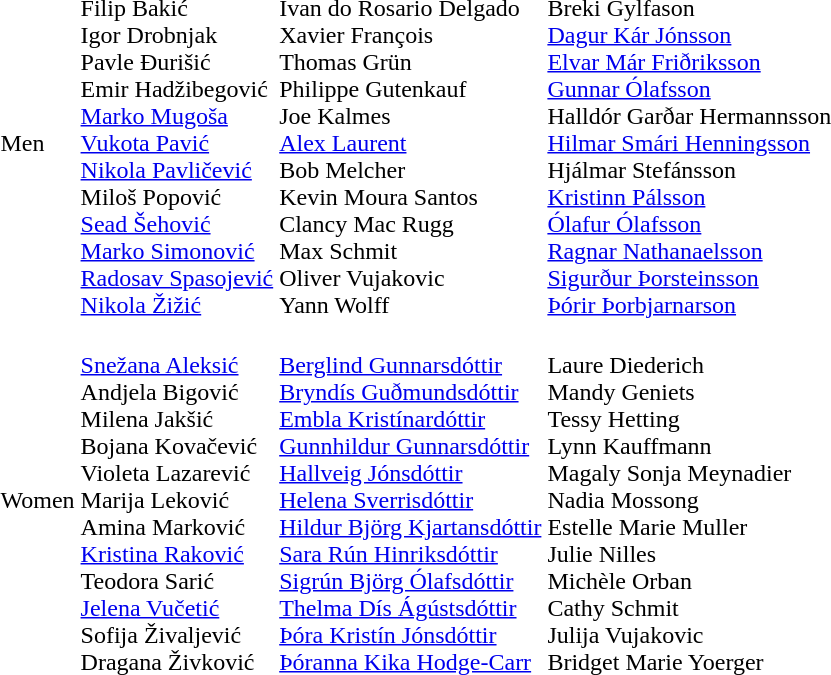<table>
<tr>
<td>Men</td>
<td nowrap><br>Filip Bakić<br>Igor Drobnjak<br>Pavle Đurišić<br>Emir Hadžibegović<br><a href='#'>Marko Mugoša</a><br><a href='#'>Vukota Pavić</a><br><a href='#'>Nikola Pavličević</a><br>Miloš Popović<br><a href='#'>Sead Šehović</a><br><a href='#'>Marko Simonović</a><br><a href='#'>Radosav Spasojević</a><br><a href='#'>Nikola Žižić</a></td>
<td><br>Ivan do Rosario Delgado<br>Xavier François<br>Thomas Grün<br>Philippe Gutenkauf<br>Joe Kalmes<br><a href='#'>Alex Laurent</a><br>Bob Melcher<br>Kevin Moura Santos<br>Clancy Mac Rugg<br>Max Schmit<br>Oliver Vujakovic<br>Yann Wolff</td>
<td nowrap><br>Breki Gylfason<br><a href='#'>Dagur Kár Jónsson</a><br><a href='#'>Elvar Már Friðriksson</a><br><a href='#'>Gunnar Ólafsson</a><br>Halldór Garðar Hermannsson<br><a href='#'>Hilmar Smári Henningsson</a><br>Hjálmar Stefánsson<br><a href='#'>Kristinn Pálsson</a><br><a href='#'>Ólafur Ólafsson</a><br><a href='#'>Ragnar Nathanaelsson</a><br><a href='#'>Sigurður Þorsteinsson</a><br><a href='#'>Þórir Þorbjarnarson</a></td>
</tr>
<tr>
<td>Women</td>
<td><br><a href='#'>Snežana Aleksić</a><br>Andjela Bigović<br>Milena Jakšić<br>Bojana Kovačević<br>Violeta Lazarević<br>Marija Leković<br>Amina Marković<br><a href='#'>Kristina Raković</a><br>Teodora Sarić<br><a href='#'>Jelena Vučetić</a><br>Sofija Živaljević<br>Dragana Živković</td>
<td nowrap><br><a href='#'>Berglind Gunnarsdóttir</a><br><a href='#'>Bryndís Guðmundsdóttir</a><br><a href='#'>Embla Kristínardóttir</a><br><a href='#'>Gunnhildur Gunnarsdóttir</a><br><a href='#'>Hallveig Jónsdóttir</a><br><a href='#'>Helena Sverrisdóttir</a><br><a href='#'>Hildur Björg Kjartansdóttir</a><br><a href='#'>Sara Rún Hinriksdóttir</a><br><a href='#'>Sigrún Björg Ólafsdóttir</a><br><a href='#'>Thelma Dís Ágústsdóttir</a><br><a href='#'>Þóra Kristín Jónsdóttir</a><br><a href='#'>Þóranna Kika Hodge-Carr</a></td>
<td><br>Laure Diederich<br>Mandy Geniets<br>Tessy Hetting<br>Lynn Kauffmann<br>Magaly Sonja Meynadier<br>Nadia Mossong<br>Estelle Marie Muller<br>Julie Nilles<br>Michèle Orban<br>Cathy Schmit<br>Julija Vujakovic<br>Bridget Marie Yoerger</td>
</tr>
</table>
